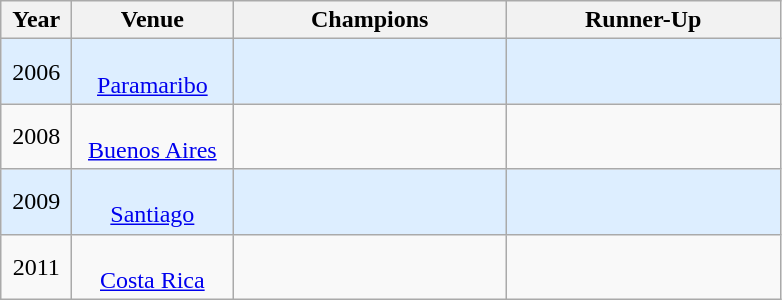<table class="wikitable">
<tr>
<th width=40>Year</th>
<th width=100>Venue</th>
<th width=175>Champions</th>
<th width=175>Runner-Up</th>
</tr>
<tr align="center" style="background:#ddeeff">
<td>2006</td>
<td><br><a href='#'>Paramaribo</a></td>
<td></td>
<td></td>
</tr>
<tr align="center">
<td>2008</td>
<td><br><a href='#'>Buenos Aires</a></td>
<td></td>
<td></td>
</tr>
<tr align="center" style="background:#ddeeff">
<td>2009</td>
<td><br><a href='#'>Santiago</a></td>
<td></td>
<td></td>
</tr>
<tr align="center">
<td>2011</td>
<td><br><a href='#'>Costa Rica</a></td>
<td></td>
<td></td>
</tr>
</table>
